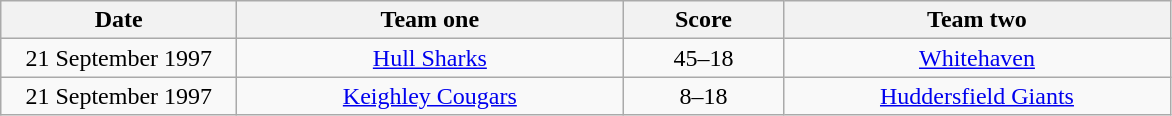<table class="wikitable" style="text-align: center">
<tr>
<th width=150>Date</th>
<th width=250>Team one</th>
<th width=100>Score</th>
<th width=250>Team two</th>
</tr>
<tr>
<td>21 September 1997</td>
<td><a href='#'>Hull Sharks</a></td>
<td>45–18</td>
<td><a href='#'>Whitehaven</a></td>
</tr>
<tr>
<td>21 September 1997</td>
<td><a href='#'>Keighley Cougars</a></td>
<td>8–18</td>
<td><a href='#'>Huddersfield Giants</a></td>
</tr>
</table>
